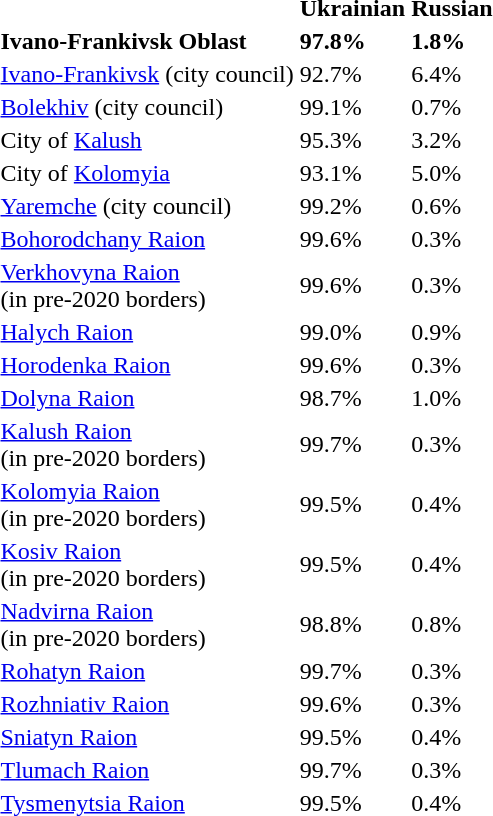<table class="standard sortable">
<tr>
<th></th>
<th>Ukrainian</th>
<th>Russian</th>
</tr>
<tr>
<td><strong>Ivano-Frankivsk Oblast</strong></td>
<td><strong>97.8%</strong></td>
<td><strong>1.8%</strong></td>
</tr>
<tr>
<td><a href='#'>Ivano-Frankivsk</a> (city council)</td>
<td>92.7%</td>
<td>6.4%</td>
</tr>
<tr>
<td><a href='#'>Bolekhiv</a> (city council)</td>
<td>99.1%</td>
<td>0.7%</td>
</tr>
<tr>
<td>City of <a href='#'>Kalush</a></td>
<td>95.3%</td>
<td>3.2%</td>
</tr>
<tr>
<td>City of <a href='#'>Kolomyia</a></td>
<td>93.1%</td>
<td>5.0%</td>
</tr>
<tr>
<td><a href='#'>Yaremche</a> (city council)</td>
<td>99.2%</td>
<td>0.6%</td>
</tr>
<tr>
<td><a href='#'>Bohorodchany Raion</a></td>
<td>99.6%</td>
<td>0.3%</td>
</tr>
<tr>
<td><a href='#'>Verkhovyna Raion</a><br>(in pre-2020 borders)</td>
<td>99.6%</td>
<td>0.3%</td>
</tr>
<tr>
<td><a href='#'>Halych Raion</a></td>
<td>99.0%</td>
<td>0.9%</td>
</tr>
<tr>
<td><a href='#'>Horodenka Raion</a></td>
<td>99.6%</td>
<td>0.3%</td>
</tr>
<tr>
<td><a href='#'>Dolyna Raion</a></td>
<td>98.7%</td>
<td>1.0%</td>
</tr>
<tr>
<td><a href='#'>Kalush Raion</a><br>(in pre-2020 borders)</td>
<td>99.7%</td>
<td>0.3%</td>
</tr>
<tr>
<td><a href='#'>Kolomyia Raion</a><br>(in pre-2020 borders)</td>
<td>99.5%</td>
<td>0.4%</td>
</tr>
<tr>
<td><a href='#'>Kosiv Raion</a><br>(in pre-2020 borders)</td>
<td>99.5%</td>
<td>0.4%</td>
</tr>
<tr>
<td><a href='#'>Nadvirna Raion</a><br>(in pre-2020 borders)</td>
<td>98.8%</td>
<td>0.8%</td>
</tr>
<tr>
<td><a href='#'>Rohatyn Raion</a></td>
<td>99.7%</td>
<td>0.3%</td>
</tr>
<tr>
<td><a href='#'>Rozhniativ Raion</a></td>
<td>99.6%</td>
<td>0.3%</td>
</tr>
<tr>
<td><a href='#'>Sniatyn Raion</a></td>
<td>99.5%</td>
<td>0.4%</td>
</tr>
<tr>
<td><a href='#'>Tlumach Raion</a></td>
<td>99.7%</td>
<td>0.3%</td>
</tr>
<tr>
<td><a href='#'>Tysmenytsia Raion</a></td>
<td>99.5%</td>
<td>0.4%</td>
</tr>
</table>
